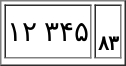<table style="margin:1em auto;" border="1">
<tr size="40">
<td style="text-align:center; background:white; font-size:14pt; color:black;">۱۲  ۳۴۵</td>
<td style="text-align:center; background:white; font-size:10pt; color:black;"><small></small><br><strong>۸۳</strong></td>
</tr>
<tr>
</tr>
</table>
